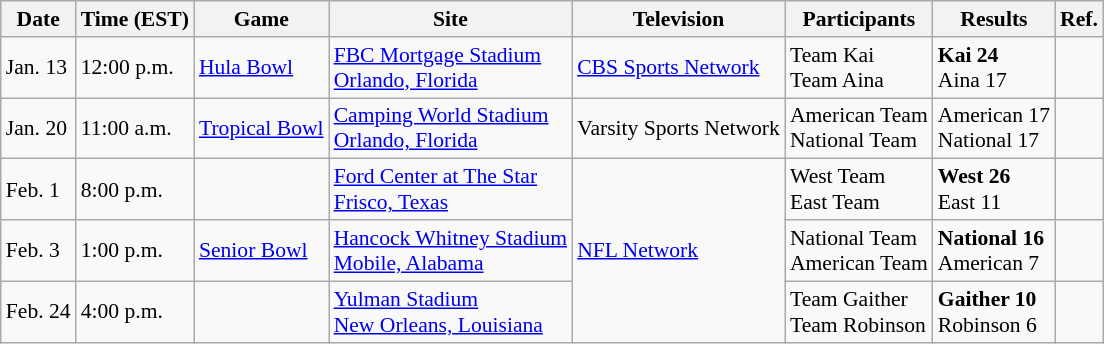<table class="wikitable" style="font-size:90%">
<tr>
<th>Date</th>
<th>Time (EST)</th>
<th>Game</th>
<th>Site</th>
<th>Television</th>
<th>Participants</th>
<th>Results</th>
<th>Ref.</th>
</tr>
<tr>
<td>Jan. 13</td>
<td>12:00 p.m.</td>
<td><a href='#'>Hula Bowl</a></td>
<td><a href='#'>FBC Mortgage Stadium</a><br><a href='#'>Orlando, Florida</a></td>
<td><a href='#'>CBS Sports Network</a></td>
<td>Team Kai<br>Team Aina</td>
<td><strong>Kai 24</strong><br>Aina 17</td>
<td></td>
</tr>
<tr>
<td>Jan. 20</td>
<td>11:00 a.m.</td>
<td><a href='#'>Tropical Bowl</a></td>
<td><a href='#'>Camping World Stadium</a><br><a href='#'>Orlando, Florida</a></td>
<td>Varsity Sports Network</td>
<td>American Team<br>National Team</td>
<td>American 17<br>National 17</td>
<td></td>
</tr>
<tr>
<td>Feb. 1</td>
<td>8:00 p.m.</td>
<td></td>
<td><a href='#'>Ford Center at The Star</a><br><a href='#'>Frisco, Texas</a></td>
<td rowspan=3><a href='#'>NFL Network</a></td>
<td>West Team<br>East Team</td>
<td><strong>West 26</strong><br>East 11</td>
<td></td>
</tr>
<tr>
<td>Feb. 3</td>
<td>1:00 p.m.</td>
<td><a href='#'>Senior Bowl</a></td>
<td><a href='#'>Hancock Whitney Stadium</a><br><a href='#'>Mobile, Alabama</a></td>
<td>National Team<br>American Team</td>
<td><strong>National 16</strong><br>American 7</td>
<td></td>
</tr>
<tr>
<td>Feb. 24</td>
<td>4:00 p.m.</td>
<td></td>
<td><a href='#'>Yulman Stadium</a><br><a href='#'>New Orleans, Louisiana</a></td>
<td>Team Gaither<br>Team Robinson</td>
<td><strong>Gaither 10</strong><br>Robinson 6</td>
<td></td>
</tr>
</table>
